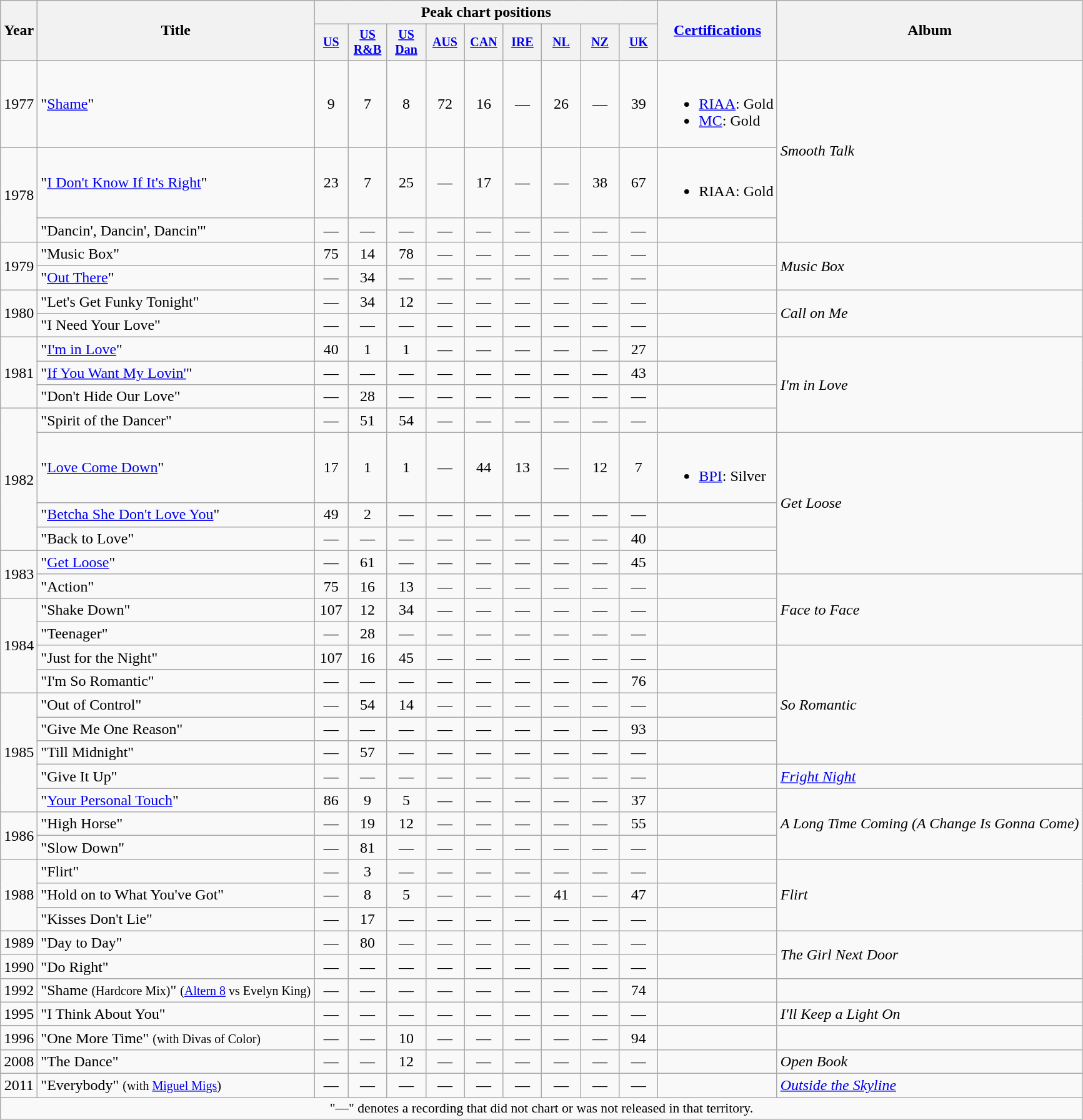<table class="wikitable" style="text-align:center;">
<tr>
<th rowspan="2">Year</th>
<th rowspan="2">Title</th>
<th colspan="9">Peak chart positions</th>
<th rowspan="2"><a href='#'>Certifications</a></th>
<th rowspan="2">Album</th>
</tr>
<tr style="font-size:smaller;">
<th width="30"><a href='#'>US</a><br></th>
<th width="35"><a href='#'>US<br>R&B</a><br></th>
<th width="35"><a href='#'>US<br>Dan</a><br></th>
<th width="35"><a href='#'>AUS</a><br></th>
<th width="35"><a href='#'>CAN</a><br></th>
<th width="35"><a href='#'>IRE</a><br></th>
<th width="35"><a href='#'>NL</a><br></th>
<th width="35"><a href='#'>NZ</a> <br></th>
<th width="35"><a href='#'>UK</a><br></th>
</tr>
<tr>
<td>1977</td>
<td align="left">"<a href='#'>Shame</a>"</td>
<td>9</td>
<td>7</td>
<td>8</td>
<td>72</td>
<td>16</td>
<td>—</td>
<td>26</td>
<td>—</td>
<td>39</td>
<td align=left><br><ul><li><a href='#'>RIAA</a>: Gold</li><li><a href='#'>MC</a>: Gold</li></ul></td>
<td align="left" rowspan="3"><em>Smooth Talk</em></td>
</tr>
<tr>
<td rowspan="2">1978</td>
<td align="left">"<a href='#'>I Don't Know If It's Right</a>"</td>
<td>23</td>
<td>7</td>
<td>25</td>
<td>—</td>
<td>17</td>
<td>—</td>
<td>—</td>
<td>38</td>
<td>67</td>
<td align=left><br><ul><li>RIAA: Gold</li></ul></td>
</tr>
<tr>
<td align="left">"Dancin', Dancin', Dancin'"</td>
<td>—</td>
<td>—</td>
<td>—</td>
<td>—</td>
<td>—</td>
<td>—</td>
<td>—</td>
<td>—</td>
<td>—</td>
<td align=left></td>
</tr>
<tr>
<td rowspan="2">1979</td>
<td align="left">"Music Box"</td>
<td>75</td>
<td>14</td>
<td>78</td>
<td>—</td>
<td>—</td>
<td>—</td>
<td>—</td>
<td>—</td>
<td>—</td>
<td align=left></td>
<td align="left" rowspan="2"><em>Music Box</em></td>
</tr>
<tr>
<td align="left">"<a href='#'>Out There</a>"</td>
<td>—</td>
<td>34</td>
<td>—</td>
<td>—</td>
<td>—</td>
<td>—</td>
<td>—</td>
<td>—</td>
<td>—</td>
<td align=left></td>
</tr>
<tr>
<td rowspan="2">1980</td>
<td align="left">"Let's Get Funky Tonight"</td>
<td>—</td>
<td>34</td>
<td>12</td>
<td>—</td>
<td>—</td>
<td>—</td>
<td>—</td>
<td>—</td>
<td>—</td>
<td align=left></td>
<td align="left" rowspan="2"><em>Call on Me</em></td>
</tr>
<tr>
<td align="left">"I Need Your Love"</td>
<td>—</td>
<td>—</td>
<td>—</td>
<td>—</td>
<td>—</td>
<td>—</td>
<td>—</td>
<td>—</td>
<td>—</td>
<td align=left></td>
</tr>
<tr>
<td rowspan="3">1981</td>
<td align="left">"<a href='#'>I'm in Love</a>"</td>
<td>40</td>
<td>1</td>
<td>1</td>
<td>—</td>
<td>—</td>
<td>—</td>
<td>—</td>
<td>—</td>
<td>27</td>
<td align=left></td>
<td align="left" rowspan="4"><em>I'm in Love</em></td>
</tr>
<tr>
<td align="left">"<a href='#'>If You Want My Lovin'</a>"</td>
<td>—</td>
<td>—</td>
<td>—</td>
<td>—</td>
<td>—</td>
<td>—</td>
<td>—</td>
<td>—</td>
<td>43</td>
<td align=left></td>
</tr>
<tr>
<td align="left">"Don't Hide Our Love"</td>
<td>—</td>
<td>28</td>
<td>—</td>
<td>—</td>
<td>—</td>
<td>—</td>
<td>—</td>
<td>—</td>
<td>—</td>
<td align=left></td>
</tr>
<tr>
<td rowspan="4">1982</td>
<td align="left">"Spirit of the Dancer"</td>
<td>—</td>
<td>51</td>
<td>54</td>
<td>—</td>
<td>—</td>
<td>—</td>
<td>—</td>
<td>—</td>
<td>—</td>
<td align=left></td>
</tr>
<tr>
<td align="left">"<a href='#'>Love Come Down</a>"</td>
<td>17</td>
<td>1</td>
<td>1</td>
<td>—</td>
<td>44</td>
<td>13</td>
<td>—</td>
<td>12</td>
<td>7</td>
<td align=left><br><ul><li><a href='#'>BPI</a>: Silver</li></ul></td>
<td align="left" rowspan="4"><em>Get Loose</em></td>
</tr>
<tr>
<td align="left">"<a href='#'>Betcha She Don't Love You</a>"</td>
<td>49</td>
<td>2</td>
<td>—</td>
<td>—</td>
<td>—</td>
<td>—</td>
<td>—</td>
<td>—</td>
<td>—</td>
<td align=left></td>
</tr>
<tr>
<td align="left">"Back to Love"</td>
<td>—</td>
<td>—</td>
<td>—</td>
<td>—</td>
<td>—</td>
<td>—</td>
<td>—</td>
<td>—</td>
<td>40</td>
<td align=left></td>
</tr>
<tr>
<td rowspan="2">1983</td>
<td align="left">"<a href='#'>Get Loose</a>"</td>
<td>—</td>
<td>61</td>
<td>—</td>
<td>—</td>
<td>—</td>
<td>—</td>
<td>—</td>
<td>—</td>
<td>45</td>
<td align=left></td>
</tr>
<tr>
<td align="left">"Action"</td>
<td>75</td>
<td>16</td>
<td>13</td>
<td>—</td>
<td>—</td>
<td>—</td>
<td>—</td>
<td>—</td>
<td>—</td>
<td align=left></td>
<td align="left" rowspan="3"><em>Face to Face</em></td>
</tr>
<tr>
<td rowspan="4">1984</td>
<td align="left">"Shake Down"</td>
<td>107</td>
<td>12</td>
<td>34</td>
<td>—</td>
<td>—</td>
<td>—</td>
<td>—</td>
<td>—</td>
<td>—</td>
<td align=left></td>
</tr>
<tr>
<td align="left">"Teenager"</td>
<td>—</td>
<td>28</td>
<td>—</td>
<td>—</td>
<td>—</td>
<td>—</td>
<td>—</td>
<td>—</td>
<td>—</td>
<td align=left></td>
</tr>
<tr>
<td align="left">"Just for the Night"</td>
<td>107</td>
<td>16</td>
<td>45</td>
<td>—</td>
<td>—</td>
<td>—</td>
<td>—</td>
<td>—</td>
<td>—</td>
<td align=left></td>
<td align="left" rowspan="5"><em>So Romantic</em></td>
</tr>
<tr>
<td align="left">"I'm So Romantic"</td>
<td>—</td>
<td>—</td>
<td>—</td>
<td>—</td>
<td>—</td>
<td>—</td>
<td>—</td>
<td>—</td>
<td>76</td>
<td align=left></td>
</tr>
<tr>
<td rowspan="5">1985</td>
<td align="left">"Out of Control"</td>
<td>—</td>
<td>54</td>
<td>14</td>
<td>—</td>
<td>—</td>
<td>—</td>
<td>—</td>
<td>—</td>
<td>—</td>
<td align=left></td>
</tr>
<tr>
<td align="left">"Give Me One Reason"</td>
<td>—</td>
<td>—</td>
<td>—</td>
<td>—</td>
<td>—</td>
<td>—</td>
<td>—</td>
<td>—</td>
<td>93</td>
<td align=left></td>
</tr>
<tr>
<td align="left">"Till Midnight"</td>
<td>—</td>
<td>57</td>
<td>—</td>
<td>—</td>
<td>—</td>
<td>—</td>
<td>—</td>
<td>—</td>
<td>—</td>
<td align=left></td>
</tr>
<tr>
<td align="left">"Give It Up"</td>
<td>—</td>
<td>—</td>
<td>—</td>
<td>—</td>
<td>—</td>
<td>—</td>
<td>—</td>
<td>—</td>
<td>—</td>
<td align=left></td>
<td align="left"><em><a href='#'>Fright Night</a></em></td>
</tr>
<tr>
<td align="left">"<a href='#'>Your Personal Touch</a>"</td>
<td>86</td>
<td>9</td>
<td>5</td>
<td>—</td>
<td>—</td>
<td>—</td>
<td>—</td>
<td>—</td>
<td>37</td>
<td align=left></td>
<td align="left" rowspan="3"><em>A Long Time Coming (A Change Is Gonna Come)</em></td>
</tr>
<tr>
<td rowspan="2">1986</td>
<td align="left">"High Horse"</td>
<td>—</td>
<td>19</td>
<td>12</td>
<td>—</td>
<td>—</td>
<td>—</td>
<td>—</td>
<td>—</td>
<td>55</td>
<td align=left></td>
</tr>
<tr>
<td align="left">"Slow Down"</td>
<td>—</td>
<td>81</td>
<td>—</td>
<td>—</td>
<td>—</td>
<td>—</td>
<td>—</td>
<td>—</td>
<td>—</td>
<td align=left></td>
</tr>
<tr>
<td rowspan="3">1988</td>
<td align="left">"Flirt"</td>
<td>—</td>
<td>3</td>
<td>—</td>
<td>—</td>
<td>—</td>
<td>—</td>
<td>—</td>
<td>—</td>
<td>—</td>
<td align=left></td>
<td align="left" rowspan="3"><em>Flirt</em></td>
</tr>
<tr>
<td align="left">"Hold on to What You've Got"</td>
<td>—</td>
<td>8</td>
<td>5</td>
<td>—</td>
<td>—</td>
<td>—</td>
<td>41</td>
<td>—</td>
<td>47</td>
<td align=left></td>
</tr>
<tr>
<td align="left">"Kisses Don't Lie"</td>
<td>—</td>
<td>17</td>
<td>—</td>
<td>—</td>
<td>—</td>
<td>—</td>
<td>—</td>
<td>—</td>
<td>—</td>
<td align=left></td>
</tr>
<tr>
<td>1989</td>
<td align="left">"Day to Day"</td>
<td>—</td>
<td>80</td>
<td>—</td>
<td>—</td>
<td>—</td>
<td>—</td>
<td>—</td>
<td>—</td>
<td>—</td>
<td align=left></td>
<td align="left" rowspan="2"><em>The Girl Next Door</em></td>
</tr>
<tr>
<td>1990</td>
<td align="left">"Do Right"</td>
<td>—</td>
<td>—</td>
<td>—</td>
<td>—</td>
<td>—</td>
<td>—</td>
<td>—</td>
<td>—</td>
<td>—</td>
<td align=left></td>
</tr>
<tr>
<td>1992</td>
<td align="left">"Shame <small>(Hardcore Mix)</small>" <small>(<a href='#'>Altern 8</a> vs Evelyn King)</small></td>
<td>—</td>
<td>—</td>
<td>—</td>
<td>—</td>
<td>—</td>
<td>—</td>
<td>—</td>
<td>—</td>
<td>74</td>
<td align=left></td>
<td></td>
</tr>
<tr>
<td>1995</td>
<td align="left">"I Think About You"</td>
<td>—</td>
<td>—</td>
<td>—</td>
<td>—</td>
<td>—</td>
<td>—</td>
<td>—</td>
<td>—</td>
<td>—</td>
<td align=left></td>
<td align="left"><em>I'll Keep a Light On</em></td>
</tr>
<tr>
<td>1996</td>
<td align="left">"One More Time" <small>(with Divas of Color)</small></td>
<td>—</td>
<td>—</td>
<td>10</td>
<td>—</td>
<td>—</td>
<td>—</td>
<td>—</td>
<td>—</td>
<td>94</td>
<td align=left></td>
<td></td>
</tr>
<tr>
<td>2008</td>
<td align="left">"The Dance"</td>
<td>—</td>
<td>—</td>
<td>12</td>
<td>—</td>
<td>—</td>
<td>—</td>
<td>—</td>
<td>—</td>
<td>—</td>
<td align=left></td>
<td align="left"><em>Open Book</em></td>
</tr>
<tr>
<td>2011</td>
<td align="left">"Everybody" <small>(with <a href='#'>Miguel Migs</a>)</small></td>
<td>—</td>
<td>—</td>
<td>—</td>
<td>—</td>
<td>—</td>
<td>—</td>
<td>—</td>
<td>—</td>
<td>—</td>
<td align=left></td>
<td align="left"><em><a href='#'>Outside the Skyline</a></em></td>
</tr>
<tr>
<td colspan="15" style="font-size:90%">"—" denotes a recording that did not chart or was not released in that territory.</td>
</tr>
</table>
